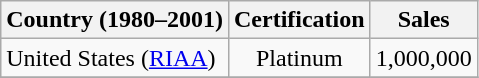<table class="wikitable sortable">
<tr>
<th>Country (1980–2001)</th>
<th>Certification</th>
<th>Sales</th>
</tr>
<tr>
<td>United States (<a href='#'>RIAA</a>)</td>
<td style="text-align:center;">Platinum</td>
<td style="text-align:center;">1,000,000</td>
</tr>
<tr>
</tr>
</table>
